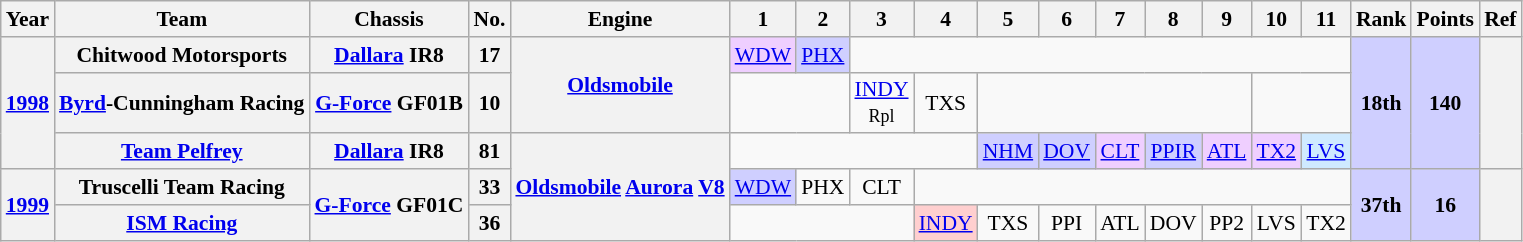<table class="wikitable" style="text-align:center; font-size:90%">
<tr>
<th>Year</th>
<th>Team</th>
<th>Chassis</th>
<th>No.</th>
<th>Engine</th>
<th>1</th>
<th>2</th>
<th>3</th>
<th>4</th>
<th>5</th>
<th>6</th>
<th>7</th>
<th>8</th>
<th>9</th>
<th>10</th>
<th>11</th>
<th>Rank</th>
<th>Points</th>
<th>Ref</th>
</tr>
<tr>
<th rowspan=3><a href='#'>1998</a></th>
<th>Chitwood Motorsports</th>
<th><a href='#'>Dallara</a> IR8</th>
<th>17</th>
<th rowspan=2><a href='#'>Oldsmobile</a></th>
<td style="background:#EFCFFF;"><a href='#'>WDW</a><br></td>
<td style="background:#CFCFFF;"><a href='#'>PHX</a><br></td>
<td colspan=9></td>
<th rowspan=3 style="background:#CFCFFF;">18th</th>
<th rowspan=3 style="background:#CFCFFF;">140</th>
<th rowspan=3></th>
</tr>
<tr>
<th><a href='#'>Byrd</a>-Cunningham Racing</th>
<th><a href='#'>G-Force</a> GF01B</th>
<th>10</th>
<td colspan=2></td>
<td><a href='#'>INDY</a><br><small>Rpl</small></td>
<td>TXS</td>
<td colspan=5></td>
</tr>
<tr>
<th><a href='#'>Team Pelfrey</a></th>
<th><a href='#'>Dallara</a> IR8</th>
<th>81</th>
<th rowspan=3><a href='#'>Oldsmobile</a> <a href='#'>Aurora</a> <a href='#'>V8</a></th>
<td colspan=4></td>
<td style="background:#CFCFFF;"><a href='#'>NHM</a><br></td>
<td style="background:#CFCFFF;"><a href='#'>DOV</a><br></td>
<td style="background:#EFCFFF;"><a href='#'>CLT</a><br></td>
<td style="background:#CFCFFF;"><a href='#'>PPIR</a><br></td>
<td style="background:#EFCFFF;"><a href='#'>ATL</a><br></td>
<td style="background:#EFCFFF;"><a href='#'>TX2</a><br></td>
<td style="background:#CFEAFF;"><a href='#'>LVS</a><br></td>
</tr>
<tr>
<th rowspan=2><a href='#'>1999</a></th>
<th>Truscelli Team Racing</th>
<th rowspan=2><a href='#'>G-Force</a> GF01C</th>
<th>33</th>
<td style="background:#CFCFFF;"><a href='#'>WDW</a><br></td>
<td>PHX</td>
<td>CLT</td>
<td colspan=8></td>
<th rowspan=2 style="background:#CFCFFF;">37th</th>
<th rowspan=2 style="background:#CFCFFF;">16</th>
<th rowspan=2></th>
</tr>
<tr>
<th><a href='#'>ISM Racing</a></th>
<th>36</th>
<td colspan=3></td>
<td style="background:#FFCFCF;"><a href='#'>INDY</a><br></td>
<td>TXS</td>
<td>PPI</td>
<td>ATL</td>
<td>DOV</td>
<td>PP2</td>
<td>LVS</td>
<td>TX2</td>
</tr>
</table>
